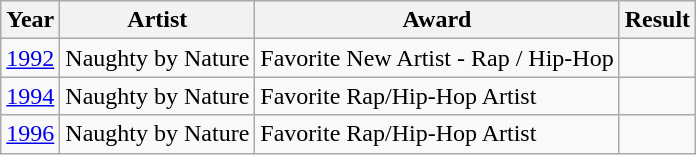<table class="wikitable">
<tr>
<th>Year</th>
<th>Artist</th>
<th>Award</th>
<th>Result</th>
</tr>
<tr>
<td align=center><a href='#'>1992</a></td>
<td>Naughty by Nature</td>
<td>Favorite New Artist - Rap / Hip-Hop</td>
<td></td>
</tr>
<tr>
<td align=center><a href='#'>1994</a></td>
<td>Naughty by Nature</td>
<td>Favorite Rap/Hip-Hop Artist</td>
<td></td>
</tr>
<tr>
<td align=center><a href='#'>1996</a></td>
<td>Naughty by Nature</td>
<td>Favorite Rap/Hip-Hop Artist</td>
<td></td>
</tr>
</table>
